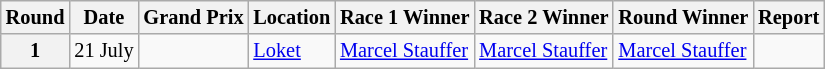<table class="wikitable" style="font-size: 85%;">
<tr>
<th>Round</th>
<th>Date</th>
<th>Grand Prix</th>
<th>Location</th>
<th>Race 1 Winner</th>
<th>Race 2 Winner</th>
<th>Round Winner</th>
<th>Report</th>
</tr>
<tr>
<th>1</th>
<td>21 July</td>
<td></td>
<td><a href='#'>Loket</a></td>
<td> <a href='#'>Marcel Stauffer</a></td>
<td> <a href='#'>Marcel Stauffer</a></td>
<td> <a href='#'>Marcel Stauffer</a></td>
<td></td>
</tr>
</table>
